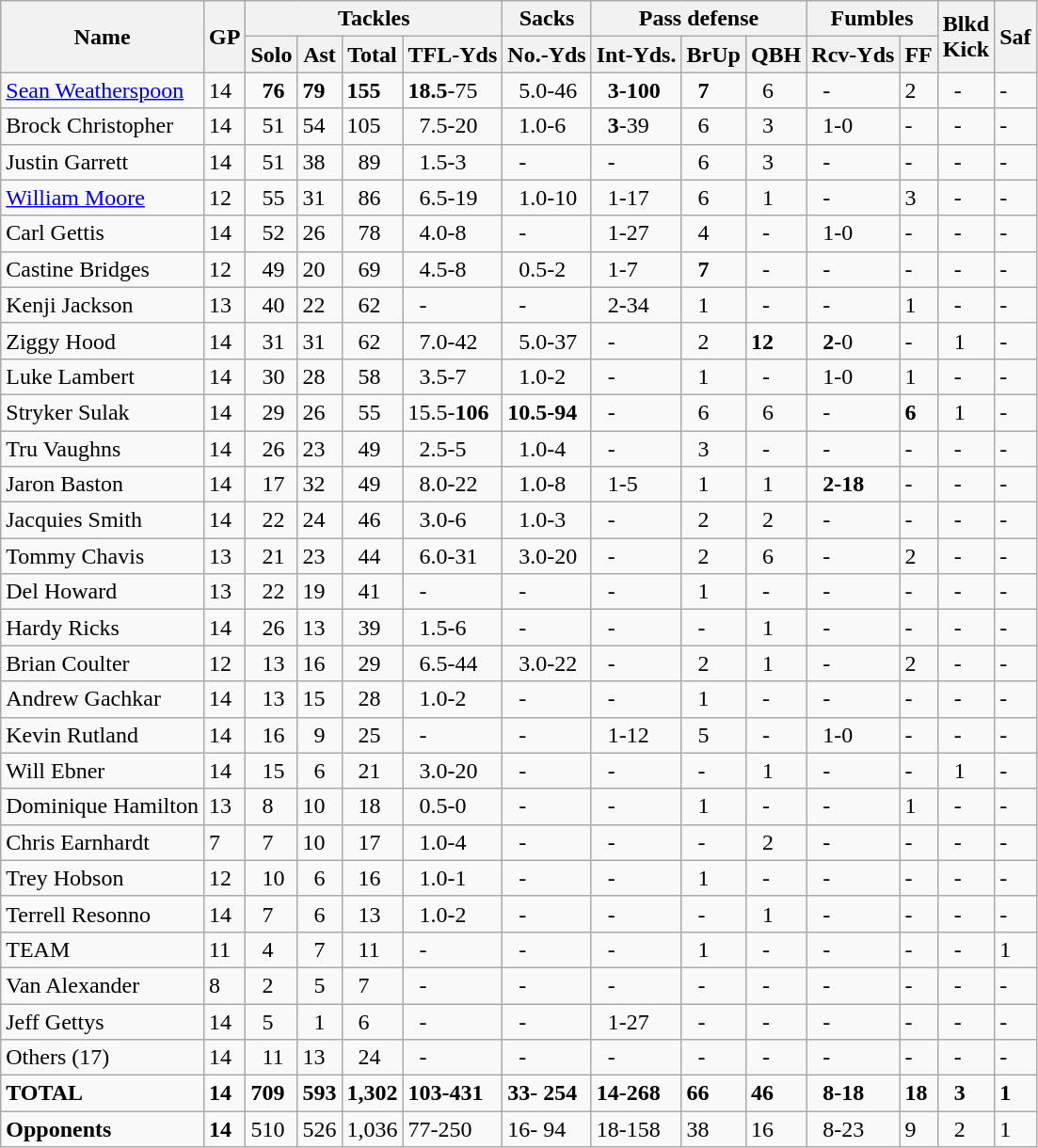<table class="wikitable" style="white-space:nowrap;">
<tr>
<th rowspan="2">Name</th>
<th rowspan="2">GP</th>
<th colspan="4">Tackles</th>
<th>Sacks</th>
<th colspan="3">Pass defense</th>
<th colspan="2">Fumbles</th>
<th rowspan="2">Blkd<br> Kick</th>
<th rowspan="2">Saf</th>
</tr>
<tr>
<th>Solo</th>
<th>Ast</th>
<th>Total</th>
<th>TFL-Yds</th>
<th>No.-Yds</th>
<th>Int-Yds.</th>
<th>BrUp</th>
<th>QBH</th>
<th>Rcv-Yds</th>
<th>FF</th>
</tr>
<tr>
<td><a href='#'>Sean Weatherspoon</a></td>
<td>14</td>
<td>  <strong>76</strong></td>
<td><strong>79</strong></td>
<td><strong>155</strong></td>
<td><strong>18.5</strong>-75</td>
<td>  5.0-46</td>
<td>  <strong>3-100</strong></td>
<td>  <strong>7</strong></td>
<td>  6</td>
<td>   -</td>
<td>2</td>
<td>  -</td>
<td>-</td>
</tr>
<tr>
<td>Brock Christopher</td>
<td>14</td>
<td>  51</td>
<td>54</td>
<td>105</td>
<td>  7.5-20</td>
<td>  1.0-6</td>
<td>  <strong>3</strong>-39</td>
<td>  6</td>
<td>  3</td>
<td>  1-0</td>
<td>-</td>
<td>  -</td>
<td>-</td>
</tr>
<tr>
<td>Justin Garrett</td>
<td>14</td>
<td>  51</td>
<td>38</td>
<td>  89</td>
<td>  1.5-3</td>
<td>   -</td>
<td>   -</td>
<td>  6</td>
<td>  3</td>
<td>   -</td>
<td>-</td>
<td>  -</td>
<td>-</td>
</tr>
<tr>
<td><a href='#'>William Moore</a></td>
<td>12</td>
<td>  55</td>
<td>31</td>
<td>  86</td>
<td>  6.5-19</td>
<td>  1.0-10</td>
<td>  1-17</td>
<td>  6</td>
<td>  1</td>
<td>   -</td>
<td>3</td>
<td>  -</td>
<td>-</td>
</tr>
<tr>
<td>Carl Gettis</td>
<td>14</td>
<td>  52</td>
<td>26</td>
<td>  78</td>
<td>  4.0-8</td>
<td>   -</td>
<td>  1-27</td>
<td>  4</td>
<td>  -</td>
<td>  1-0</td>
<td>-</td>
<td>  -</td>
<td>-</td>
</tr>
<tr>
<td>Castine Bridges</td>
<td>12</td>
<td>  49</td>
<td>20</td>
<td>  69</td>
<td>  4.5-8</td>
<td>  0.5-2</td>
<td>  1-7</td>
<td>  <strong>7</strong></td>
<td>  -</td>
<td>   -</td>
<td>-</td>
<td>  -</td>
<td>-</td>
</tr>
<tr>
<td>Kenji Jackson</td>
<td>13</td>
<td>  40</td>
<td>22</td>
<td>  62</td>
<td>   -</td>
<td>   -</td>
<td>  2-34</td>
<td>  1</td>
<td>  -</td>
<td>   -</td>
<td>1</td>
<td>  -</td>
<td>-</td>
</tr>
<tr>
<td>Ziggy Hood</td>
<td>14</td>
<td>  31</td>
<td>31</td>
<td>  62</td>
<td>  7.0-42</td>
<td>  5.0-37</td>
<td>   -</td>
<td>  2</td>
<td><strong>12</strong></td>
<td>  <strong>2</strong>-0</td>
<td>-</td>
<td>  1</td>
<td>-</td>
</tr>
<tr>
<td>Luke Lambert</td>
<td>14</td>
<td>  30</td>
<td>28</td>
<td>  58</td>
<td>  3.5-7</td>
<td>  1.0-2</td>
<td>   -</td>
<td>  1</td>
<td>  -</td>
<td>  1-0</td>
<td>1</td>
<td>  -</td>
<td>-</td>
</tr>
<tr>
<td>Stryker Sulak</td>
<td>14</td>
<td>  29</td>
<td>26</td>
<td>  55</td>
<td>15.5-<strong>106</strong></td>
<td><strong>10.5-94</strong></td>
<td>   -</td>
<td>  6</td>
<td>  6</td>
<td>   -</td>
<td><strong>6</strong></td>
<td>  1</td>
<td>-</td>
</tr>
<tr>
<td>Tru Vaughns</td>
<td>14</td>
<td>  26</td>
<td>23</td>
<td>  49</td>
<td>  2.5-5</td>
<td>  1.0-4</td>
<td>   -</td>
<td>  3</td>
<td>  -</td>
<td>   -</td>
<td>-</td>
<td>  -</td>
<td>-</td>
</tr>
<tr>
<td>Jaron Baston</td>
<td>14</td>
<td>  17</td>
<td>32</td>
<td>  49</td>
<td>  8.0-22</td>
<td>  1.0-8</td>
<td>  1-5</td>
<td>  1</td>
<td>  1</td>
<td>  <strong>2-18</strong></td>
<td>-</td>
<td>  -</td>
<td>-</td>
</tr>
<tr>
<td>Jacquies Smith</td>
<td>14</td>
<td>  22</td>
<td>24</td>
<td>  46</td>
<td>  3.0-6</td>
<td>  1.0-3</td>
<td>   -</td>
<td>  2</td>
<td>  2</td>
<td>   -</td>
<td>-</td>
<td>  -</td>
<td>-</td>
</tr>
<tr>
<td>Tommy Chavis</td>
<td>13</td>
<td>  21</td>
<td>23</td>
<td>  44</td>
<td>  6.0-31</td>
<td>  3.0-20</td>
<td>   -</td>
<td>  2</td>
<td>  6</td>
<td>   -</td>
<td>2</td>
<td>  -</td>
<td>-</td>
</tr>
<tr>
<td>Del Howard</td>
<td>13</td>
<td>  22</td>
<td>19</td>
<td>  41</td>
<td>   -</td>
<td>   -</td>
<td>   -</td>
<td>  1</td>
<td>  -</td>
<td>   -</td>
<td>-</td>
<td>  -</td>
<td>-</td>
</tr>
<tr>
<td>Hardy Ricks</td>
<td>14</td>
<td>  26</td>
<td>13</td>
<td>  39</td>
<td>  1.5-6</td>
<td>   -</td>
<td>   -</td>
<td>  -</td>
<td>  1</td>
<td>   -</td>
<td>-</td>
<td>  -</td>
<td>-</td>
</tr>
<tr>
<td>Brian Coulter</td>
<td>12</td>
<td>  13</td>
<td>16</td>
<td>  29</td>
<td>  6.5-44</td>
<td>  3.0-22</td>
<td>   -</td>
<td>  2</td>
<td>  1</td>
<td>   -</td>
<td>2</td>
<td>  -</td>
<td>-</td>
</tr>
<tr>
<td>Andrew Gachkar</td>
<td>14</td>
<td>  13</td>
<td>15</td>
<td>  28</td>
<td>  1.0-2</td>
<td>   -</td>
<td>   -</td>
<td>  1</td>
<td>  -</td>
<td>   -</td>
<td>-</td>
<td>  -</td>
<td>-</td>
</tr>
<tr>
<td>Kevin Rutland</td>
<td>14</td>
<td>  16</td>
<td>  9</td>
<td>  25</td>
<td>   -</td>
<td>   -</td>
<td>  1-12</td>
<td>  5</td>
<td>  -</td>
<td>  1-0</td>
<td>-</td>
<td>  -</td>
<td>-</td>
</tr>
<tr>
<td>Will Ebner</td>
<td>14</td>
<td>  15</td>
<td>  6</td>
<td>  21</td>
<td>  3.0-20</td>
<td>   -</td>
<td>   -</td>
<td>  -</td>
<td>  1</td>
<td>   -</td>
<td>-</td>
<td>  1</td>
<td>-</td>
</tr>
<tr>
<td>Dominique Hamilton</td>
<td>13</td>
<td>   8</td>
<td>10</td>
<td>  18</td>
<td>  0.5-0</td>
<td>   -</td>
<td>   -</td>
<td>  1</td>
<td>  -</td>
<td>   -</td>
<td>1</td>
<td>  -</td>
<td>-</td>
</tr>
<tr>
<td>Chris Earnhardt</td>
<td>7</td>
<td>   7</td>
<td>10</td>
<td>  17</td>
<td>  1.0-4</td>
<td>   -</td>
<td>   -</td>
<td>  -</td>
<td>  2</td>
<td>   -</td>
<td>-</td>
<td>  -</td>
<td>-</td>
</tr>
<tr>
<td>Trey Hobson</td>
<td>12</td>
<td>  10</td>
<td>  6</td>
<td>  16</td>
<td>  1.0-1</td>
<td>   -</td>
<td>   -</td>
<td>  1</td>
<td>  -</td>
<td>   -</td>
<td>-</td>
<td>  -</td>
<td>-</td>
</tr>
<tr>
<td>Terrell Resonno</td>
<td>14</td>
<td>   7</td>
<td>  6</td>
<td>  13</td>
<td>  1.0-2</td>
<td>   -</td>
<td>   -</td>
<td>  -</td>
<td>  1</td>
<td>   -</td>
<td>-</td>
<td>  -</td>
<td>-</td>
</tr>
<tr>
<td>TEAM</td>
<td>11</td>
<td>   4</td>
<td>  7</td>
<td>  11</td>
<td>   -</td>
<td>   -</td>
<td>   -</td>
<td>  1</td>
<td>  -</td>
<td>   -</td>
<td>-</td>
<td>  -</td>
<td>1</td>
</tr>
<tr>
<td>Van Alexander</td>
<td>8</td>
<td>   2</td>
<td>  5</td>
<td>   7</td>
<td>   -</td>
<td>   -</td>
<td>   -</td>
<td>  -</td>
<td>  -</td>
<td>   -</td>
<td>-</td>
<td>  -</td>
<td>-</td>
</tr>
<tr>
<td>Jeff Gettys</td>
<td>14</td>
<td>   5</td>
<td>  1</td>
<td>   6</td>
<td>   -</td>
<td>   -</td>
<td>  1-27</td>
<td>  -</td>
<td>  -</td>
<td>   -</td>
<td>-</td>
<td>  -</td>
<td>-</td>
</tr>
<tr>
<td>Others (17)</td>
<td>14</td>
<td>  11</td>
<td>13</td>
<td>  24</td>
<td>   -</td>
<td>   -</td>
<td>   -</td>
<td>  -</td>
<td>  -</td>
<td>   -</td>
<td>-</td>
<td>  -</td>
<td>-</td>
</tr>
<tr>
<td><strong>TOTAL</strong></td>
<td><strong>14</strong></td>
<td><strong>709</strong></td>
<td><strong>593</strong></td>
<td><strong>1,302</strong></td>
<td><strong>103-431</strong></td>
<td><strong>33- 254</strong></td>
<td><strong>14-268</strong></td>
<td><strong>66</strong></td>
<td><strong>46</strong></td>
<td>  <strong>8-18</strong></td>
<td><strong>18</strong></td>
<td>  <strong>3</strong></td>
<td><strong>1</strong></td>
</tr>
<tr>
<td><strong>Opponents</strong></td>
<td><strong>14</strong></td>
<td>510</td>
<td>526</td>
<td>1,036</td>
<td>77-250</td>
<td>16- 94</td>
<td>18-158</td>
<td>38</td>
<td>16</td>
<td>  8-23</td>
<td>9</td>
<td>  2</td>
<td>1</td>
</tr>
</table>
